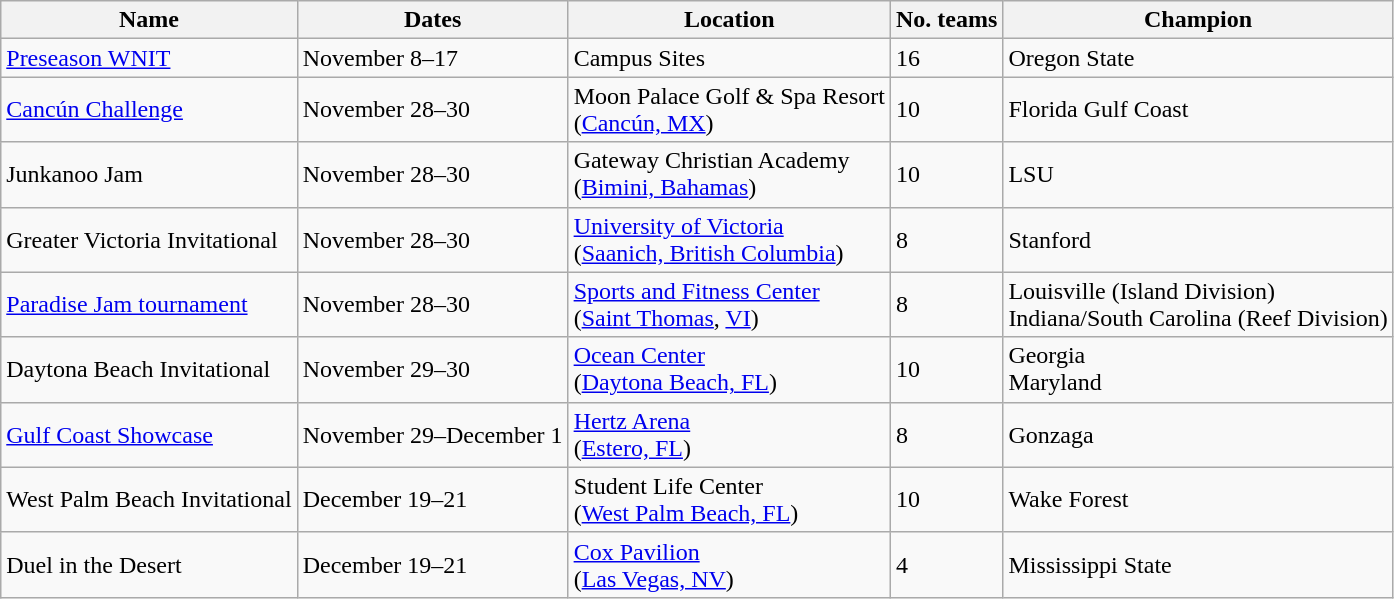<table class="wikitable">
<tr>
<th>Name</th>
<th>Dates</th>
<th>Location</th>
<th>No. teams</th>
<th>Champion</th>
</tr>
<tr>
<td><a href='#'>Preseason WNIT</a></td>
<td>November 8–17</td>
<td>Campus Sites</td>
<td>16</td>
<td>Oregon State</td>
</tr>
<tr>
<td><a href='#'>Cancún Challenge</a></td>
<td>November 28–30</td>
<td>Moon Palace Golf & Spa Resort <br> (<a href='#'>Cancún, MX</a>)</td>
<td>10</td>
<td>Florida Gulf Coast</td>
</tr>
<tr>
<td>Junkanoo Jam</td>
<td>November 28–30</td>
<td>Gateway Christian Academy <br> (<a href='#'>Bimini, Bahamas</a>)</td>
<td>10</td>
<td>LSU</td>
</tr>
<tr>
<td>Greater Victoria Invitational</td>
<td>November 28–30</td>
<td><a href='#'>University of Victoria</a> <br> (<a href='#'>Saanich, British Columbia</a>)</td>
<td>8</td>
<td>Stanford</td>
</tr>
<tr>
<td><a href='#'>Paradise Jam tournament</a></td>
<td>November 28–30</td>
<td><a href='#'>Sports and Fitness Center</a> <br> (<a href='#'>Saint Thomas</a>, <a href='#'>VI</a>)</td>
<td>8</td>
<td>Louisville (Island Division) <br> Indiana/South Carolina (Reef Division)</td>
</tr>
<tr>
<td>Daytona Beach Invitational</td>
<td>November 29–30</td>
<td><a href='#'>Ocean Center</a> <br> (<a href='#'>Daytona Beach, FL</a>)</td>
<td>10</td>
<td>Georgia <br> Maryland</td>
</tr>
<tr>
<td><a href='#'>Gulf Coast Showcase</a></td>
<td>November 29–December 1</td>
<td><a href='#'>Hertz Arena</a> <br>  (<a href='#'>Estero, FL</a>)</td>
<td>8</td>
<td>Gonzaga</td>
</tr>
<tr>
<td>West Palm Beach Invitational</td>
<td>December 19–21</td>
<td>Student Life Center <br> (<a href='#'>West Palm Beach, FL</a>)</td>
<td>10</td>
<td>Wake Forest</td>
</tr>
<tr>
<td>Duel in the Desert</td>
<td>December 19–21</td>
<td><a href='#'>Cox Pavilion</a> <br> (<a href='#'>Las Vegas, NV</a>)</td>
<td>4</td>
<td>Mississippi State</td>
</tr>
</table>
